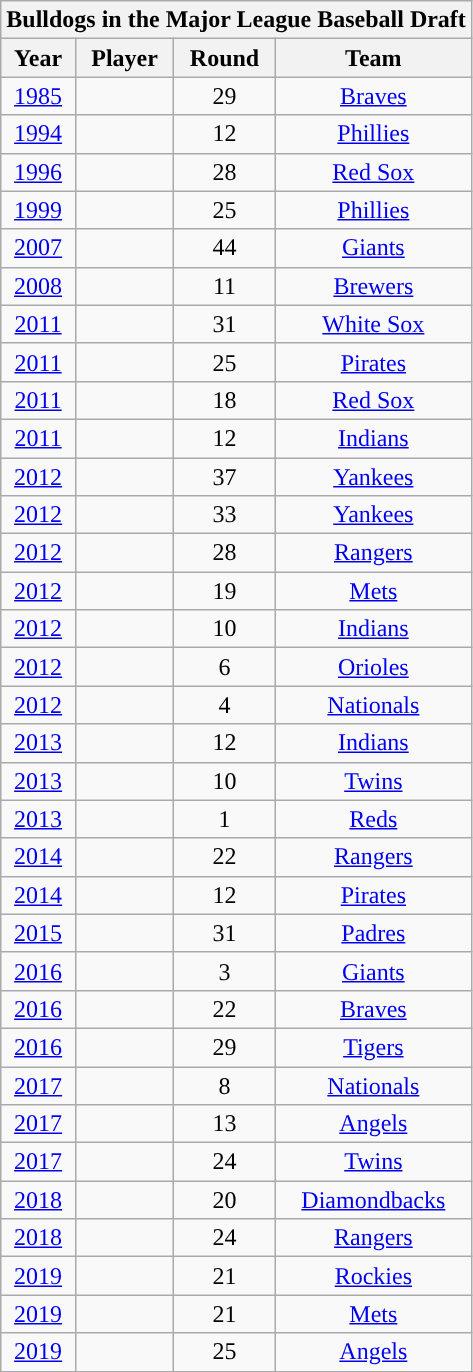<table class="wikitable sortable collapsible collapsed" style="text-align:center">
<tr>
<th colspan=4>Bulldogs in the Major League Baseball Draft</th>
</tr>
<tr>
<th>Year</th>
<th>Player</th>
<th>Round</th>
<th>Team</th>
</tr>
<tr>
<td><a href='#'>1985</a></td>
<td></td>
<td>29</td>
<td><a href='#'>Braves</a></td>
</tr>
<tr>
<td><a href='#'>1994</a></td>
<td></td>
<td>12</td>
<td><a href='#'>Phillies</a></td>
</tr>
<tr>
<td><a href='#'>1996</a></td>
<td></td>
<td>28</td>
<td><a href='#'>Red Sox</a></td>
</tr>
<tr>
<td><a href='#'>1999</a></td>
<td></td>
<td>25</td>
<td><a href='#'>Phillies</a></td>
</tr>
<tr>
<td><a href='#'>2007</a></td>
<td></td>
<td>44</td>
<td><a href='#'>Giants</a></td>
</tr>
<tr>
<td><a href='#'>2008</a></td>
<td></td>
<td>11</td>
<td><a href='#'>Brewers</a></td>
</tr>
<tr>
<td><a href='#'>2011</a></td>
<td></td>
<td>31</td>
<td><a href='#'>White Sox</a></td>
</tr>
<tr>
<td><a href='#'>2011</a></td>
<td></td>
<td>25</td>
<td><a href='#'>Pirates</a></td>
</tr>
<tr>
<td><a href='#'>2011</a></td>
<td></td>
<td>18</td>
<td><a href='#'>Red Sox</a></td>
</tr>
<tr>
<td><a href='#'>2011</a></td>
<td></td>
<td>12</td>
<td><a href='#'>Indians</a></td>
</tr>
<tr>
<td><a href='#'>2012</a></td>
<td></td>
<td>37</td>
<td><a href='#'>Yankees</a></td>
</tr>
<tr>
<td><a href='#'>2012</a></td>
<td></td>
<td>33</td>
<td><a href='#'>Yankees</a></td>
</tr>
<tr>
<td><a href='#'>2012</a></td>
<td></td>
<td>28</td>
<td><a href='#'>Rangers</a></td>
</tr>
<tr>
<td><a href='#'>2012</a></td>
<td></td>
<td>19</td>
<td><a href='#'>Mets</a></td>
</tr>
<tr>
<td><a href='#'>2012</a></td>
<td></td>
<td>10</td>
<td><a href='#'>Indians</a></td>
</tr>
<tr>
<td><a href='#'>2012</a></td>
<td></td>
<td>6</td>
<td><a href='#'>Orioles</a></td>
</tr>
<tr>
<td><a href='#'>2012</a></td>
<td></td>
<td>4</td>
<td><a href='#'>Nationals</a></td>
</tr>
<tr>
<td><a href='#'>2013</a></td>
<td></td>
<td>12</td>
<td><a href='#'>Indians</a></td>
</tr>
<tr>
<td><a href='#'>2013</a></td>
<td></td>
<td>10</td>
<td><a href='#'>Twins</a></td>
</tr>
<tr>
<td><a href='#'>2013</a></td>
<td></td>
<td>1</td>
<td><a href='#'>Reds</a></td>
</tr>
<tr>
<td><a href='#'>2014</a></td>
<td></td>
<td>22</td>
<td><a href='#'>Rangers</a></td>
</tr>
<tr>
<td><a href='#'>2014</a></td>
<td></td>
<td>12</td>
<td><a href='#'>Pirates</a></td>
</tr>
<tr>
<td><a href='#'>2015</a></td>
<td></td>
<td>31</td>
<td><a href='#'>Padres</a></td>
</tr>
<tr>
<td><a href='#'>2016</a></td>
<td></td>
<td>3</td>
<td><a href='#'>Giants</a></td>
</tr>
<tr>
<td><a href='#'>2016</a></td>
<td></td>
<td>22</td>
<td><a href='#'>Braves</a></td>
</tr>
<tr>
<td><a href='#'>2016</a></td>
<td></td>
<td>29</td>
<td><a href='#'>Tigers</a></td>
</tr>
<tr>
<td><a href='#'>2017</a></td>
<td></td>
<td>8</td>
<td><a href='#'>Nationals</a></td>
</tr>
<tr>
<td><a href='#'>2017</a></td>
<td></td>
<td>13</td>
<td><a href='#'>Angels</a></td>
</tr>
<tr>
<td><a href='#'>2017</a></td>
<td></td>
<td>24</td>
<td><a href='#'>Twins</a></td>
</tr>
<tr>
<td><a href='#'>2018</a></td>
<td></td>
<td>20</td>
<td><a href='#'>Diamondbacks</a></td>
</tr>
<tr>
<td><a href='#'>2018</a></td>
<td></td>
<td>24</td>
<td><a href='#'>Rangers</a></td>
</tr>
<tr>
<td><a href='#'>2019</a></td>
<td></td>
<td>21</td>
<td><a href='#'>Rockies</a></td>
</tr>
<tr>
<td><a href='#'>2019</a></td>
<td></td>
<td>21</td>
<td><a href='#'>Mets</a></td>
</tr>
<tr>
<td><a href='#'>2019</a></td>
<td></td>
<td>25</td>
<td><a href='#'>Angels</a></td>
</tr>
</table>
